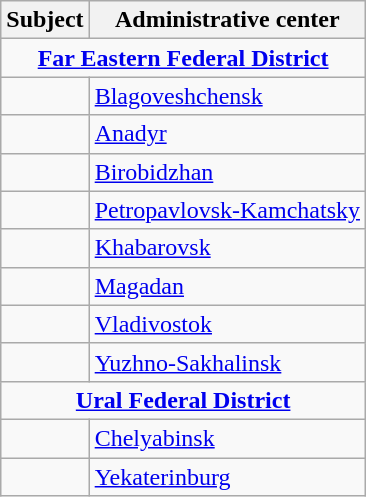<table class="wikitable">
<tr>
<th>Subject</th>
<th>Administrative center</th>
</tr>
<tr>
<td colspan="2" style="text-align:center;"><strong><a href='#'>Far Eastern Federal District</a></strong></td>
</tr>
<tr>
<td></td>
<td><a href='#'>Blagoveshchensk</a></td>
</tr>
<tr>
<td></td>
<td><a href='#'>Anadyr</a></td>
</tr>
<tr>
<td></td>
<td><a href='#'>Birobidzhan</a></td>
</tr>
<tr>
<td></td>
<td><a href='#'>Petropavlovsk-Kamchatsky</a></td>
</tr>
<tr>
<td></td>
<td><a href='#'>Khabarovsk</a></td>
</tr>
<tr>
<td></td>
<td><a href='#'>Magadan</a></td>
</tr>
<tr>
<td></td>
<td><a href='#'>Vladivostok</a></td>
</tr>
<tr>
<td></td>
<td><a href='#'>Yuzhno-Sakhalinsk</a></td>
</tr>
<tr>
<td colspan="2" style="text-align:center;"><strong><a href='#'>Ural Federal District</a></strong></td>
</tr>
<tr>
<td></td>
<td><a href='#'>Chelyabinsk</a></td>
</tr>
<tr>
<td></td>
<td><a href='#'>Yekaterinburg</a></td>
</tr>
</table>
